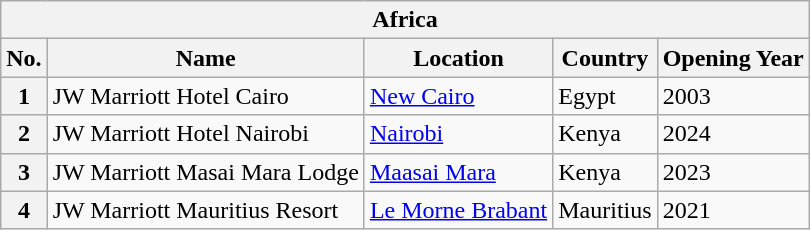<table class="wikitable sortable">
<tr>
<th colspan="6">Africa</th>
</tr>
<tr>
<th>No.</th>
<th>Name</th>
<th>Location</th>
<th>Country</th>
<th>Opening Year</th>
</tr>
<tr>
<th>1</th>
<td>JW Marriott Hotel Cairo</td>
<td><a href='#'>New Cairo</a></td>
<td>Egypt</td>
<td>2003</td>
</tr>
<tr>
<th>2</th>
<td>JW Marriott Hotel Nairobi</td>
<td><a href='#'>Nairobi</a></td>
<td>Kenya</td>
<td>2024</td>
</tr>
<tr>
<th>3</th>
<td>JW Marriott Masai Mara Lodge</td>
<td><a href='#'>Maasai Mara</a></td>
<td>Kenya</td>
<td>2023</td>
</tr>
<tr>
<th>4</th>
<td>JW Marriott Mauritius Resort</td>
<td><a href='#'>Le Morne Brabant</a></td>
<td>Mauritius</td>
<td>2021</td>
</tr>
</table>
